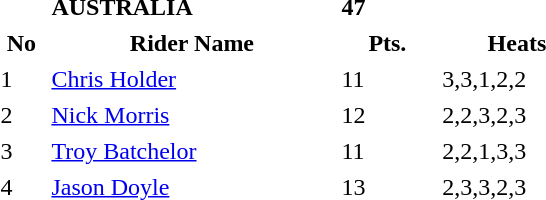<table cellpadding="3" cellspacing="0" style="font-size: 100%; border:0px" width="400px">
<tr align=left>
<td></td>
<td><strong>AUSTRALIA</strong></td>
<td><strong>47</strong></td>
</tr>
<tr>
<th width=30px>No</th>
<th width=210px>Rider Name</th>
<th width=70px>Pts.</th>
<th width=110px>Heats</th>
</tr>
<tr>
<td>1</td>
<td><a href='#'>Chris Holder</a></td>
<td>11</td>
<td>3,3,1,2,2</td>
</tr>
<tr>
<td>2</td>
<td><a href='#'>Nick Morris</a></td>
<td>12</td>
<td>2,2,3,2,3</td>
</tr>
<tr>
<td>3</td>
<td><a href='#'>Troy Batchelor</a></td>
<td>11</td>
<td>2,2,1,3,3</td>
</tr>
<tr>
<td>4</td>
<td><a href='#'>Jason Doyle</a></td>
<td>13</td>
<td>2,3,3,2,3</td>
</tr>
</table>
